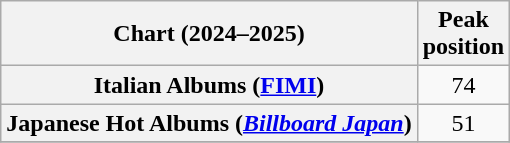<table class="wikitable sortable plainrowheaders" style="text-align:center">
<tr>
<th scope="col">Chart (2024–2025)</th>
<th scope="col">Peak<br>position</th>
</tr>
<tr>
<th scope="row">Italian Albums (<a href='#'>FIMI</a>)</th>
<td>74</td>
</tr>
<tr>
<th scope="row">Japanese Hot Albums (<em><a href='#'>Billboard Japan</a></em>)</th>
<td>51</td>
</tr>
<tr>
</tr>
</table>
